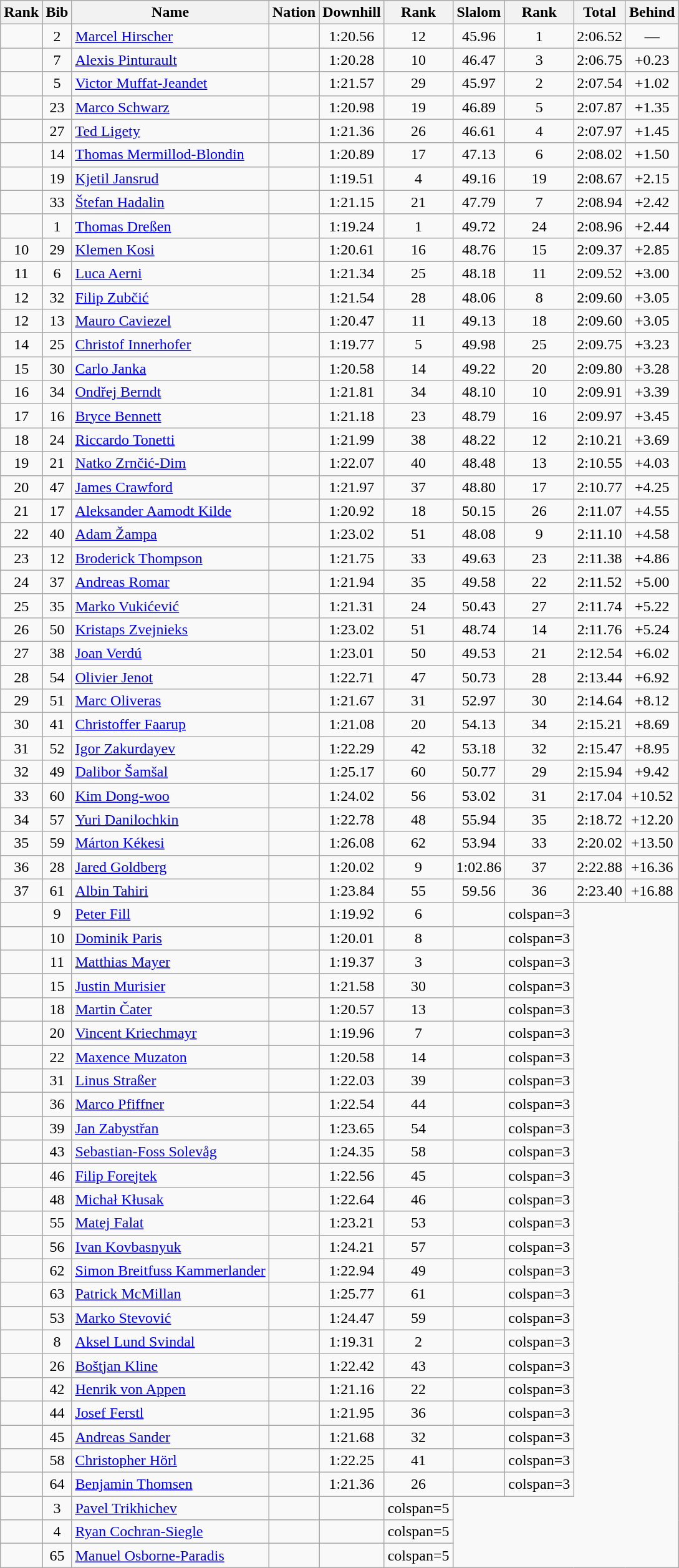<table class="wikitable sortable" style="text-align:center">
<tr>
<th>Rank</th>
<th>Bib</th>
<th>Name</th>
<th>Nation</th>
<th>Downhill</th>
<th>Rank</th>
<th>Slalom</th>
<th>Rank</th>
<th>Total</th>
<th>Behind</th>
</tr>
<tr>
<td></td>
<td>2</td>
<td align=left><a href='#'>Marcel Hirscher</a></td>
<td align=left></td>
<td>1:20.56</td>
<td>12</td>
<td>45.96</td>
<td>1</td>
<td>2:06.52</td>
<td>—</td>
</tr>
<tr>
<td></td>
<td>7</td>
<td align=left><a href='#'>Alexis Pinturault</a></td>
<td align=left></td>
<td>1:20.28</td>
<td>10</td>
<td>46.47</td>
<td>3</td>
<td>2:06.75</td>
<td>+0.23</td>
</tr>
<tr>
<td></td>
<td>5</td>
<td align=left><a href='#'>Victor Muffat-Jeandet</a></td>
<td align=left></td>
<td>1:21.57</td>
<td>29</td>
<td>45.97</td>
<td>2</td>
<td>2:07.54</td>
<td>+1.02</td>
</tr>
<tr>
<td></td>
<td>23</td>
<td align=left><a href='#'>Marco Schwarz</a></td>
<td align=left></td>
<td>1:20.98</td>
<td>19</td>
<td>46.89</td>
<td>5</td>
<td>2:07.87</td>
<td>+1.35</td>
</tr>
<tr>
<td></td>
<td>27</td>
<td align=left><a href='#'>Ted Ligety</a></td>
<td align=left></td>
<td>1:21.36</td>
<td>26</td>
<td>46.61</td>
<td>4</td>
<td>2:07.97</td>
<td>+1.45</td>
</tr>
<tr>
<td></td>
<td>14</td>
<td align=left><a href='#'>Thomas Mermillod-Blondin</a></td>
<td align=left></td>
<td>1:20.89</td>
<td>17</td>
<td>47.13</td>
<td>6</td>
<td>2:08.02</td>
<td>+1.50</td>
</tr>
<tr>
<td></td>
<td>19</td>
<td align=left><a href='#'>Kjetil Jansrud</a></td>
<td align=left></td>
<td>1:19.51</td>
<td>4</td>
<td>49.16</td>
<td>19</td>
<td>2:08.67</td>
<td>+2.15</td>
</tr>
<tr>
<td></td>
<td>33</td>
<td align=left><a href='#'>Štefan Hadalin</a></td>
<td align=left></td>
<td>1:21.15</td>
<td>21</td>
<td>47.79</td>
<td>7</td>
<td>2:08.94</td>
<td>+2.42</td>
</tr>
<tr>
<td></td>
<td>1</td>
<td align=left><a href='#'>Thomas Dreßen</a></td>
<td align=left></td>
<td>1:19.24</td>
<td>1</td>
<td>49.72</td>
<td>24</td>
<td>2:08.96</td>
<td>+2.44</td>
</tr>
<tr>
<td>10</td>
<td>29</td>
<td align=left><a href='#'>Klemen Kosi</a></td>
<td align=left></td>
<td>1:20.61</td>
<td>16</td>
<td>48.76</td>
<td>15</td>
<td>2:09.37</td>
<td>+2.85</td>
</tr>
<tr>
<td>11</td>
<td>6</td>
<td align=left><a href='#'>Luca Aerni</a></td>
<td align=left></td>
<td>1:21.34</td>
<td>25</td>
<td>48.18</td>
<td>11</td>
<td>2:09.52</td>
<td>+3.00</td>
</tr>
<tr>
<td>12</td>
<td>32</td>
<td align=left><a href='#'>Filip Zubčić</a></td>
<td align=left></td>
<td>1:21.54</td>
<td>28</td>
<td>48.06</td>
<td>8</td>
<td>2:09.60</td>
<td>+3.05</td>
</tr>
<tr>
<td>12</td>
<td>13</td>
<td align=left><a href='#'>Mauro Caviezel</a></td>
<td align=left></td>
<td>1:20.47</td>
<td>11</td>
<td>49.13</td>
<td>18</td>
<td>2:09.60</td>
<td>+3.05</td>
</tr>
<tr>
<td>14</td>
<td>25</td>
<td align=left><a href='#'>Christof Innerhofer</a></td>
<td align=left></td>
<td>1:19.77</td>
<td>5</td>
<td>49.98</td>
<td>25</td>
<td>2:09.75</td>
<td>+3.23</td>
</tr>
<tr>
<td>15</td>
<td>30</td>
<td align=left><a href='#'>Carlo Janka</a></td>
<td align=left></td>
<td>1:20.58</td>
<td>14</td>
<td>49.22</td>
<td>20</td>
<td>2:09.80</td>
<td>+3.28</td>
</tr>
<tr>
<td>16</td>
<td>34</td>
<td align=left><a href='#'>Ondřej Berndt</a></td>
<td align=left></td>
<td>1:21.81</td>
<td>34</td>
<td>48.10</td>
<td>10</td>
<td>2:09.91</td>
<td>+3.39</td>
</tr>
<tr>
<td>17</td>
<td>16</td>
<td align=left><a href='#'>Bryce Bennett</a></td>
<td align=left></td>
<td>1:21.18</td>
<td>23</td>
<td>48.79</td>
<td>16</td>
<td>2:09.97</td>
<td>+3.45</td>
</tr>
<tr>
<td>18</td>
<td>24</td>
<td align=left><a href='#'>Riccardo Tonetti</a></td>
<td align=left></td>
<td>1:21.99</td>
<td>38</td>
<td>48.22</td>
<td>12</td>
<td>2:10.21</td>
<td>+3.69</td>
</tr>
<tr>
<td>19</td>
<td>21</td>
<td align=left><a href='#'>Natko Zrnčić-Dim</a></td>
<td align=left></td>
<td>1:22.07</td>
<td>40</td>
<td>48.48</td>
<td>13</td>
<td>2:10.55</td>
<td>+4.03</td>
</tr>
<tr>
<td>20</td>
<td>47</td>
<td align=left><a href='#'>James Crawford</a></td>
<td align=left></td>
<td>1:21.97</td>
<td>37</td>
<td>48.80</td>
<td>17</td>
<td>2:10.77</td>
<td>+4.25</td>
</tr>
<tr>
<td>21</td>
<td>17</td>
<td align=left><a href='#'>Aleksander Aamodt Kilde</a></td>
<td align=left></td>
<td>1:20.92</td>
<td>18</td>
<td>50.15</td>
<td>26</td>
<td>2:11.07</td>
<td>+4.55</td>
</tr>
<tr>
<td>22</td>
<td>40</td>
<td align=left><a href='#'>Adam Žampa</a></td>
<td align=left></td>
<td>1:23.02</td>
<td>51</td>
<td>48.08</td>
<td>9</td>
<td>2:11.10</td>
<td>+4.58</td>
</tr>
<tr>
<td>23</td>
<td>12</td>
<td align=left><a href='#'>Broderick Thompson</a></td>
<td align=left></td>
<td>1:21.75</td>
<td>33</td>
<td>49.63</td>
<td>23</td>
<td>2:11.38</td>
<td>+4.86</td>
</tr>
<tr>
<td>24</td>
<td>37</td>
<td align=left><a href='#'>Andreas Romar</a></td>
<td align=left></td>
<td>1:21.94</td>
<td>35</td>
<td>49.58</td>
<td>22</td>
<td>2:11.52</td>
<td>+5.00</td>
</tr>
<tr>
<td>25</td>
<td>35</td>
<td align=left><a href='#'>Marko Vukićević</a></td>
<td align=left></td>
<td>1:21.31</td>
<td>24</td>
<td>50.43</td>
<td>27</td>
<td>2:11.74</td>
<td>+5.22</td>
</tr>
<tr>
<td>26</td>
<td>50</td>
<td align=left><a href='#'>Kristaps Zvejnieks</a></td>
<td align=left></td>
<td>1:23.02</td>
<td>51</td>
<td>48.74</td>
<td>14</td>
<td>2:11.76</td>
<td>+5.24</td>
</tr>
<tr>
<td>27</td>
<td>38</td>
<td align=left><a href='#'>Joan Verdú</a></td>
<td align=left></td>
<td>1:23.01</td>
<td>50</td>
<td>49.53</td>
<td>21</td>
<td>2:12.54</td>
<td>+6.02</td>
</tr>
<tr>
<td>28</td>
<td>54</td>
<td align=left><a href='#'>Olivier Jenot</a></td>
<td align=left></td>
<td>1:22.71</td>
<td>47</td>
<td>50.73</td>
<td>28</td>
<td>2:13.44</td>
<td>+6.92</td>
</tr>
<tr>
<td>29</td>
<td>51</td>
<td align=left><a href='#'>Marc Oliveras</a></td>
<td align=left></td>
<td>1:21.67</td>
<td>31</td>
<td>52.97</td>
<td>30</td>
<td>2:14.64</td>
<td>+8.12</td>
</tr>
<tr>
<td>30</td>
<td>41</td>
<td align=left><a href='#'>Christoffer Faarup</a></td>
<td align=left></td>
<td>1:21.08</td>
<td>20</td>
<td>54.13</td>
<td>34</td>
<td>2:15.21</td>
<td>+8.69</td>
</tr>
<tr>
<td>31</td>
<td>52</td>
<td align=left><a href='#'>Igor Zakurdayev</a></td>
<td align=left></td>
<td>1:22.29</td>
<td>42</td>
<td>53.18</td>
<td>32</td>
<td>2:15.47</td>
<td>+8.95</td>
</tr>
<tr>
<td>32</td>
<td>49</td>
<td align=left><a href='#'>Dalibor Šamšal</a></td>
<td align=left></td>
<td>1:25.17</td>
<td>60</td>
<td>50.77</td>
<td>29</td>
<td>2:15.94</td>
<td>+9.42</td>
</tr>
<tr>
<td>33</td>
<td>60</td>
<td align=left><a href='#'>Kim Dong-woo</a></td>
<td align=left></td>
<td>1:24.02</td>
<td>56</td>
<td>53.02</td>
<td>31</td>
<td>2:17.04</td>
<td>+10.52</td>
</tr>
<tr>
<td>34</td>
<td>57</td>
<td align=left><a href='#'>Yuri Danilochkin</a></td>
<td align=left></td>
<td>1:22.78</td>
<td>48</td>
<td>55.94</td>
<td>35</td>
<td>2:18.72</td>
<td>+12.20</td>
</tr>
<tr>
<td>35</td>
<td>59</td>
<td align=left><a href='#'>Márton Kékesi</a></td>
<td align=left></td>
<td>1:26.08</td>
<td>62</td>
<td>53.94</td>
<td>33</td>
<td>2:20.02</td>
<td>+13.50</td>
</tr>
<tr>
<td>36</td>
<td>28</td>
<td align=left><a href='#'>Jared Goldberg</a></td>
<td align=left></td>
<td>1:20.02</td>
<td>9</td>
<td>1:02.86</td>
<td>37</td>
<td>2:22.88</td>
<td>+16.36</td>
</tr>
<tr>
<td>37</td>
<td>61</td>
<td align=left><a href='#'>Albin Tahiri</a></td>
<td align=left></td>
<td>1:23.84</td>
<td>55</td>
<td>59.56</td>
<td>36</td>
<td>2:23.40</td>
<td>+16.88</td>
</tr>
<tr>
<td></td>
<td>9</td>
<td align=left><a href='#'>Peter Fill</a></td>
<td align=left></td>
<td>1:19.92</td>
<td>6</td>
<td></td>
<td>colspan=3 </td>
</tr>
<tr>
<td></td>
<td>10</td>
<td align=left><a href='#'>Dominik Paris</a></td>
<td align=left></td>
<td>1:20.01</td>
<td>8</td>
<td></td>
<td>colspan=3 </td>
</tr>
<tr>
<td></td>
<td>11</td>
<td align=left><a href='#'>Matthias Mayer</a></td>
<td align=left></td>
<td>1:19.37</td>
<td>3</td>
<td></td>
<td>colspan=3 </td>
</tr>
<tr>
<td></td>
<td>15</td>
<td align=left><a href='#'>Justin Murisier</a></td>
<td align=left></td>
<td>1:21.58</td>
<td>30</td>
<td></td>
<td>colspan=3 </td>
</tr>
<tr>
<td></td>
<td>18</td>
<td align=left><a href='#'>Martin Čater</a></td>
<td align=left></td>
<td>1:20.57</td>
<td>13</td>
<td></td>
<td>colspan=3 </td>
</tr>
<tr>
<td></td>
<td>20</td>
<td align=left><a href='#'>Vincent Kriechmayr</a></td>
<td align=left></td>
<td>1:19.96</td>
<td>7</td>
<td></td>
<td>colspan=3 </td>
</tr>
<tr>
<td></td>
<td>22</td>
<td align=left><a href='#'>Maxence Muzaton</a></td>
<td align=left></td>
<td>1:20.58</td>
<td>14</td>
<td></td>
<td>colspan=3 </td>
</tr>
<tr>
<td></td>
<td>31</td>
<td align=left><a href='#'>Linus Straßer</a></td>
<td align=left></td>
<td>1:22.03</td>
<td>39</td>
<td></td>
<td>colspan=3 </td>
</tr>
<tr>
<td></td>
<td>36</td>
<td align=left><a href='#'>Marco Pfiffner</a></td>
<td align=left></td>
<td>1:22.54</td>
<td>44</td>
<td></td>
<td>colspan=3 </td>
</tr>
<tr>
<td></td>
<td>39</td>
<td align=left><a href='#'>Jan Zabystřan</a></td>
<td align=left></td>
<td>1:23.65</td>
<td>54</td>
<td></td>
<td>colspan=3 </td>
</tr>
<tr>
<td></td>
<td>43</td>
<td align=left><a href='#'>Sebastian-Foss Solevåg</a></td>
<td align=left></td>
<td>1:24.35</td>
<td>58</td>
<td></td>
<td>colspan=3 </td>
</tr>
<tr>
<td></td>
<td>46</td>
<td align=left><a href='#'>Filip Forejtek</a></td>
<td align=left></td>
<td>1:22.56</td>
<td>45</td>
<td></td>
<td>colspan=3 </td>
</tr>
<tr>
<td></td>
<td>48</td>
<td align=left><a href='#'>Michał Kłusak</a></td>
<td align=left></td>
<td>1:22.64</td>
<td>46</td>
<td></td>
<td>colspan=3 </td>
</tr>
<tr>
<td></td>
<td>55</td>
<td align=left><a href='#'>Matej Falat</a></td>
<td align=left></td>
<td>1:23.21</td>
<td>53</td>
<td></td>
<td>colspan=3 </td>
</tr>
<tr>
<td></td>
<td>56</td>
<td align=left><a href='#'>Ivan Kovbasnyuk</a></td>
<td align=left></td>
<td>1:24.21</td>
<td>57</td>
<td></td>
<td>colspan=3 </td>
</tr>
<tr>
<td></td>
<td>62</td>
<td align=left><a href='#'>Simon Breitfuss Kammerlander</a></td>
<td align=left></td>
<td>1:22.94</td>
<td>49</td>
<td></td>
<td>colspan=3 </td>
</tr>
<tr>
<td></td>
<td>63</td>
<td align=left><a href='#'>Patrick McMillan</a></td>
<td align=left></td>
<td>1:25.77</td>
<td>61</td>
<td></td>
<td>colspan=3 </td>
</tr>
<tr>
<td></td>
<td>53</td>
<td align=left><a href='#'>Marko Stevović</a></td>
<td align=left></td>
<td>1:24.47</td>
<td>59</td>
<td></td>
<td>colspan=3 </td>
</tr>
<tr>
<td></td>
<td>8</td>
<td align=left><a href='#'>Aksel Lund Svindal</a></td>
<td align=left></td>
<td>1:19.31</td>
<td>2</td>
<td></td>
<td>colspan=3 </td>
</tr>
<tr>
<td></td>
<td>26</td>
<td align=left><a href='#'>Boštjan Kline</a></td>
<td align=left></td>
<td>1:22.42</td>
<td>43</td>
<td></td>
<td>colspan=3 </td>
</tr>
<tr>
<td></td>
<td>42</td>
<td align=left><a href='#'>Henrik von Appen</a></td>
<td align=left></td>
<td>1:21.16</td>
<td>22</td>
<td></td>
<td>colspan=3 </td>
</tr>
<tr>
<td></td>
<td>44</td>
<td align=left><a href='#'>Josef Ferstl</a></td>
<td align=left></td>
<td>1:21.95</td>
<td>36</td>
<td></td>
<td>colspan=3 </td>
</tr>
<tr>
<td></td>
<td>45</td>
<td align=left><a href='#'>Andreas Sander</a></td>
<td align=left></td>
<td>1:21.68</td>
<td>32</td>
<td></td>
<td>colspan=3 </td>
</tr>
<tr>
<td></td>
<td>58</td>
<td align=left><a href='#'>Christopher Hörl</a></td>
<td align=left></td>
<td>1:22.25</td>
<td>41</td>
<td></td>
<td>colspan=3 </td>
</tr>
<tr>
<td></td>
<td>64</td>
<td align=left><a href='#'>Benjamin Thomsen</a></td>
<td align=left></td>
<td>1:21.36</td>
<td>26</td>
<td></td>
<td>colspan=3 </td>
</tr>
<tr>
<td></td>
<td>3</td>
<td align=left><a href='#'>Pavel Trikhichev</a></td>
<td align=left></td>
<td></td>
<td>colspan=5 </td>
</tr>
<tr>
<td></td>
<td>4</td>
<td align=left><a href='#'>Ryan Cochran-Siegle </a></td>
<td align=left></td>
<td></td>
<td>colspan=5 </td>
</tr>
<tr>
<td></td>
<td>65</td>
<td align=left><a href='#'>Manuel Osborne-Paradis</a></td>
<td align=left></td>
<td></td>
<td>colspan=5 </td>
</tr>
</table>
